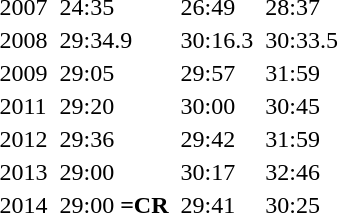<table>
<tr>
<td>2007</td>
<td></td>
<td>24:35</td>
<td></td>
<td>26:49</td>
<td></td>
<td>28:37</td>
</tr>
<tr>
<td>2008</td>
<td></td>
<td>29:34.9</td>
<td></td>
<td>30:16.3</td>
<td></td>
<td>30:33.5</td>
</tr>
<tr>
<td>2009</td>
<td></td>
<td>29:05</td>
<td></td>
<td>29:57</td>
<td></td>
<td>31:59</td>
</tr>
<tr>
<td>2011</td>
<td></td>
<td>29:20</td>
<td></td>
<td>30:00</td>
<td></td>
<td>30:45</td>
</tr>
<tr>
<td>2012</td>
<td></td>
<td>29:36</td>
<td></td>
<td>29:42</td>
<td></td>
<td>31:59</td>
</tr>
<tr>
<td>2013</td>
<td></td>
<td>29:00</td>
<td></td>
<td>30:17</td>
<td></td>
<td>32:46</td>
</tr>
<tr>
<td>2014</td>
<td></td>
<td>29:00 <strong>=CR</strong></td>
<td></td>
<td>29:41</td>
<td></td>
<td>30:25</td>
</tr>
</table>
